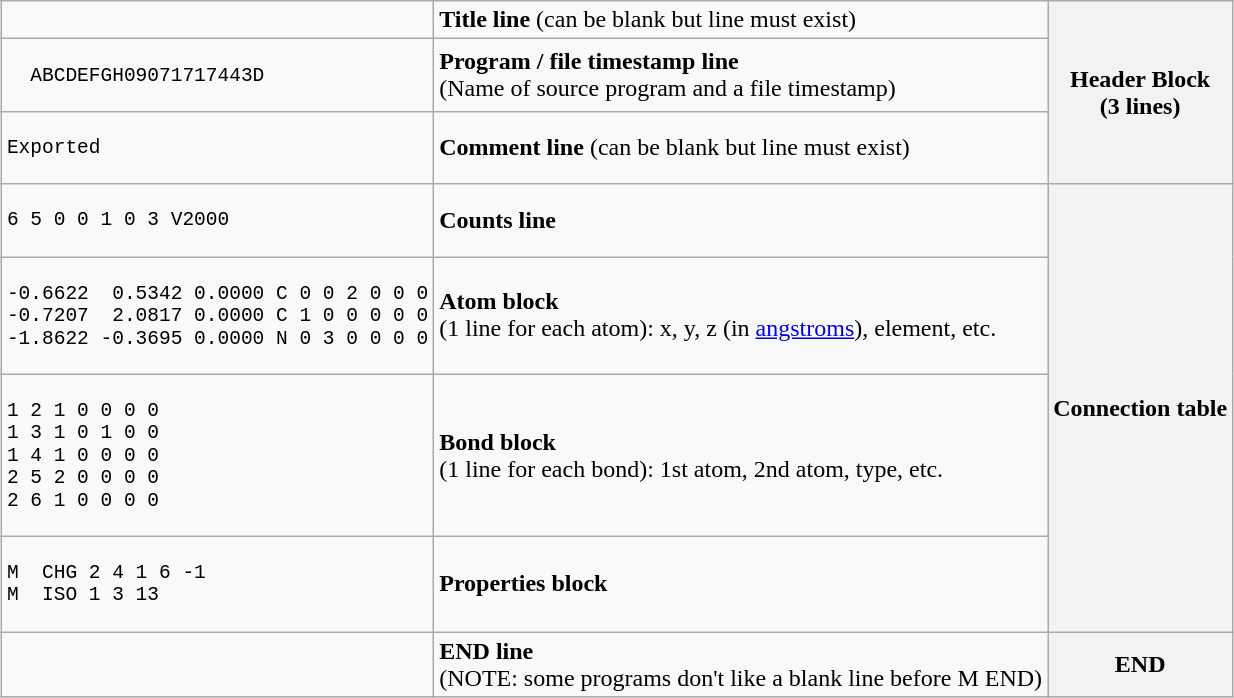<table class="wikitable" style="margin-left: auto; margin-right: auto; border: none;">
<tr>
<td><br></td>
<td><strong>Title line</strong> (can be blank but line must exist)</td>
<th rowspan="3"><strong>Header Block</strong><br>(3 lines)</th>
</tr>
<tr>
<td><pre>  ABCDEFGH09071717443D</pre></td>
<td><strong>Program / file timestamp line</strong><br>(Name of source program and a file timestamp)</td>
</tr>
<tr>
<td><pre>Exported</pre></td>
<td><strong>Comment line</strong> (can be blank but line must exist)</td>
</tr>
<tr>
<td><pre>6 5 0 0 1 0 3 V2000</pre></td>
<td><strong>Counts line</strong></td>
<th rowspan="4">Connection table</th>
</tr>
<tr>
<td><pre>-0.6622  0.5342 0.0000 C 0 0 2 0 0 0<br>-0.7207  2.0817 0.0000 C 1 0 0 0 0 0
-1.8622 -0.3695 0.0000 N 0 3 0 0 0 0</td>
<td><strong>Atom block</strong><br>(1 line for each atom): x, y, z (in <a href='#'>angstroms</a>), element, etc.</td>
</tr>
<tr>
<td><pre>1 2 1 0 0 0 0<br>1 3 1 0 1 0 0
1 4 1 0 0 0 0
2 5 2 0 0 0 0
2 6 1 0 0 0 0</pre></td>
<td><strong>Bond block</strong><br>(1 line for each bond): 1st atom, 2nd atom, type, etc.</td>
</tr>
<tr>
<td><pre>M  CHG 2 4 1 6 -1<br>M  ISO 1 3 13</pre></td>
<td><strong>Properties block</strong></td>
</tr>
<tr>
<td><br></td>
<td><strong>END line</strong><br>(NOTE: some programs don't like a blank line before M  END)</td>
<th><strong>END</strong></th>
</tr>
</table>
